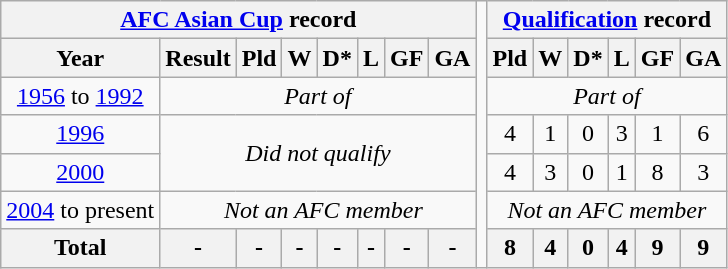<table class="wikitable" style="text-align: center;">
<tr>
<th colspan=8><a href='#'>AFC Asian Cup</a> record</th>
<td rowspan=7></td>
<th colspan=6><a href='#'>Qualification</a> record</th>
</tr>
<tr>
<th>Year</th>
<th>Result</th>
<th>Pld</th>
<th>W</th>
<th>D*</th>
<th>L</th>
<th>GF</th>
<th>GA</th>
<th>Pld</th>
<th>W</th>
<th>D*</th>
<th>L</th>
<th>GF</th>
<th>GA</th>
</tr>
<tr>
<td> <a href='#'>1956</a> to  <a href='#'>1992</a></td>
<td colspan=7><em>Part of </em></td>
<td colspan=6><em>Part of </em></td>
</tr>
<tr>
<td> <a href='#'>1996</a></td>
<td colspan=7 rowspan=2><em>Did not qualify</em></td>
<td>4</td>
<td>1</td>
<td>0</td>
<td>3</td>
<td>1</td>
<td>6</td>
</tr>
<tr>
<td> <a href='#'>2000</a></td>
<td>4</td>
<td>3</td>
<td>0</td>
<td>1</td>
<td>8</td>
<td>3</td>
</tr>
<tr>
<td> <a href='#'>2004</a> to present</td>
<td colspan=8><em>Not an AFC member</em></td>
<td colspan=6><em>Not an AFC member</em></td>
</tr>
<tr>
<th>Total</th>
<th>-</th>
<th>-</th>
<th>-</th>
<th>-</th>
<th>-</th>
<th>-</th>
<th>-</th>
<th>8</th>
<th>4</th>
<th>0</th>
<th>4</th>
<th>9</th>
<th>9</th>
</tr>
</table>
